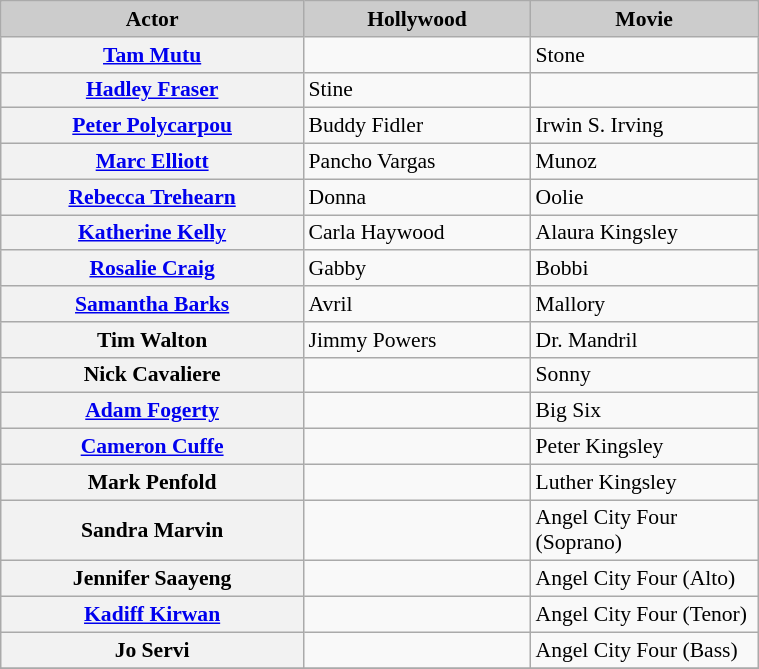<table class="wikitable" style="font-size:90%;" width="40%">
<tr>
<th style="background:#ccc;" width="40%">Actor</th>
<th style="background:#ccc;" width="30%">Hollywood</th>
<th style="background:#ccc;" width="30%">Movie</th>
</tr>
<tr>
<th><a href='#'>Tam Mutu</a></th>
<td></td>
<td>Stone</td>
</tr>
<tr>
<th><a href='#'>Hadley Fraser</a></th>
<td>Stine</td>
<td></td>
</tr>
<tr>
<th><a href='#'>Peter Polycarpou</a></th>
<td>Buddy Fidler</td>
<td>Irwin S. Irving</td>
</tr>
<tr>
<th><a href='#'>Marc Elliott</a></th>
<td>Pancho Vargas</td>
<td>Munoz</td>
</tr>
<tr>
<th><a href='#'>Rebecca Trehearn</a></th>
<td>Donna</td>
<td>Oolie</td>
</tr>
<tr>
<th><a href='#'>Katherine Kelly</a></th>
<td>Carla Haywood</td>
<td>Alaura Kingsley</td>
</tr>
<tr>
<th><a href='#'>Rosalie Craig</a></th>
<td>Gabby</td>
<td>Bobbi</td>
</tr>
<tr>
<th><a href='#'>Samantha Barks</a></th>
<td>Avril</td>
<td>Mallory</td>
</tr>
<tr>
<th>Tim Walton</th>
<td>Jimmy Powers</td>
<td>Dr. Mandril</td>
</tr>
<tr>
<th>Nick Cavaliere</th>
<td></td>
<td>Sonny</td>
</tr>
<tr>
<th><a href='#'>Adam Fogerty</a></th>
<td></td>
<td>Big Six</td>
</tr>
<tr>
<th><a href='#'>Cameron Cuffe</a></th>
<td></td>
<td>Peter Kingsley</td>
</tr>
<tr>
<th>Mark Penfold</th>
<td></td>
<td>Luther Kingsley</td>
</tr>
<tr>
<th>Sandra Marvin</th>
<td></td>
<td>Angel City Four (Soprano)</td>
</tr>
<tr>
<th>Jennifer Saayeng</th>
<td></td>
<td>Angel City Four (Alto)</td>
</tr>
<tr>
<th><a href='#'>Kadiff Kirwan</a></th>
<td></td>
<td>Angel City Four (Tenor)</td>
</tr>
<tr>
<th>Jo Servi</th>
<td></td>
<td>Angel City Four (Bass)</td>
</tr>
<tr>
</tr>
</table>
